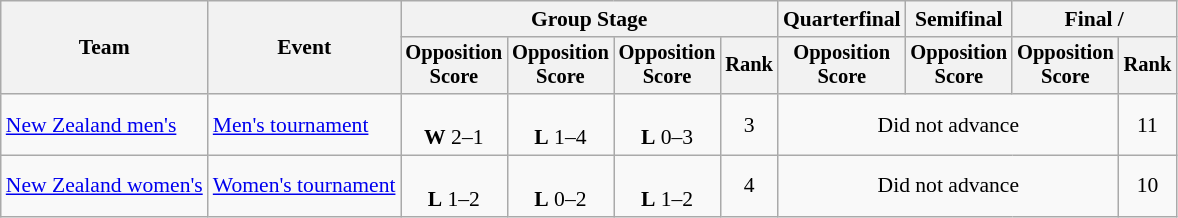<table class=wikitable style=font-size:90%;text-align:center>
<tr>
<th rowspan=2>Team</th>
<th rowspan=2>Event</th>
<th colspan=4>Group Stage</th>
<th>Quarterfinal</th>
<th>Semifinal</th>
<th colspan=2>Final / </th>
</tr>
<tr style=font-size:95%>
<th>Opposition<br>Score</th>
<th>Opposition<br>Score</th>
<th>Opposition<br>Score</th>
<th>Rank</th>
<th>Opposition<br>Score</th>
<th>Opposition<br>Score</th>
<th>Opposition<br>Score</th>
<th>Rank</th>
</tr>
<tr>
<td align=left><a href='#'>New Zealand men's</a></td>
<td align=left><a href='#'>Men's tournament</a></td>
<td><br><strong>W</strong> 2–1</td>
<td><br><strong>L</strong> 1–4</td>
<td><br><strong>L</strong> 0–3</td>
<td>3</td>
<td colspan=3>Did not advance</td>
<td>11</td>
</tr>
<tr>
<td align=left><a href='#'>New Zealand women's</a></td>
<td align=left><a href='#'>Women's tournament</a></td>
<td><br><strong>L</strong> 1–2</td>
<td><br><strong>L</strong> 0–2</td>
<td><br><strong>L</strong> 1–2</td>
<td>4</td>
<td colspan=3>Did not advance</td>
<td>10</td>
</tr>
</table>
